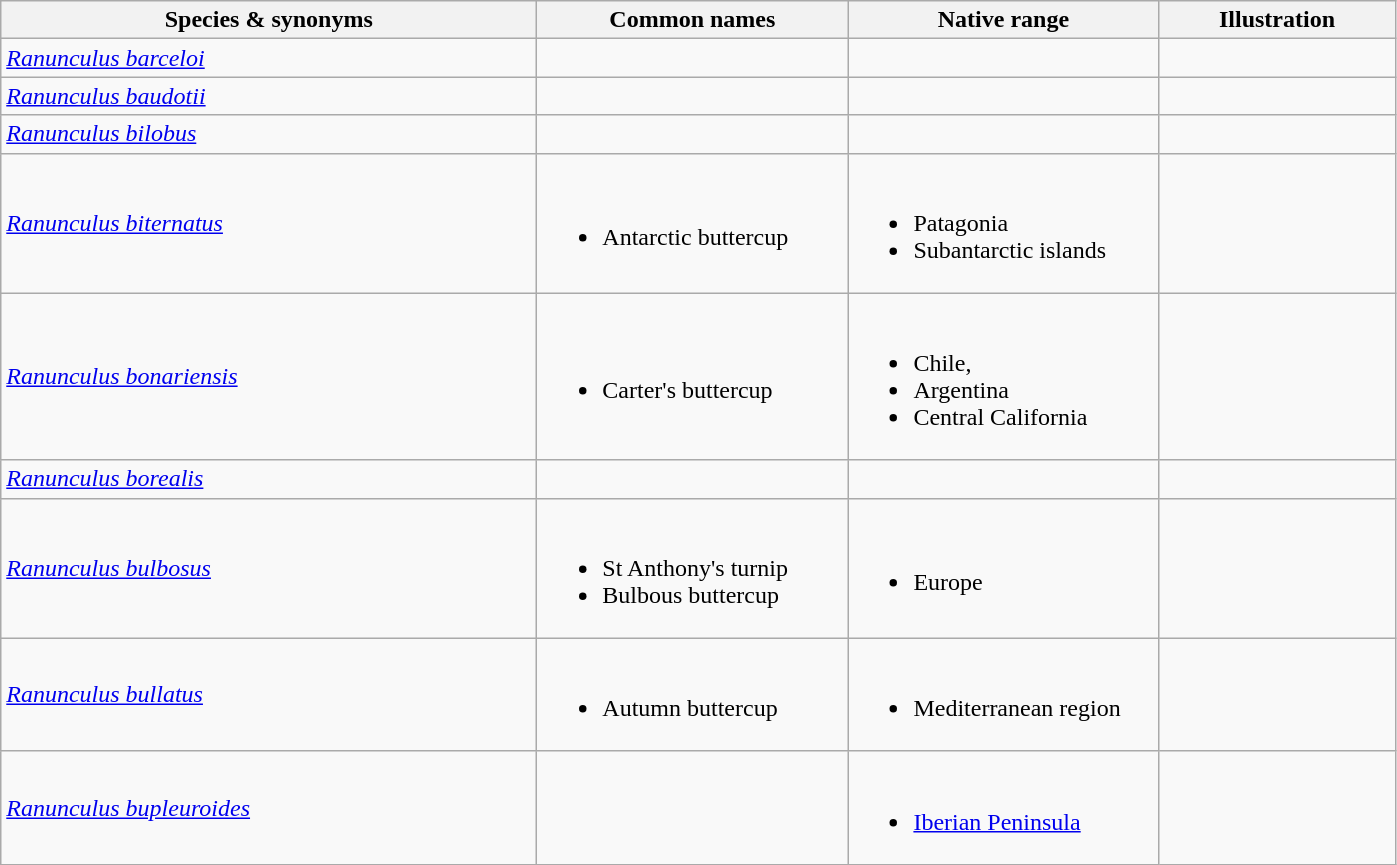<table class="wikitable">
<tr>
<th width=350>Species & synonyms</th>
<th width=200>Common names</th>
<th width=200>Native range</th>
<th width=150>Illustration</th>
</tr>
<tr>
<td><em><a href='#'>Ranunculus barceloi</a></em> </td>
<td></td>
<td></td>
<td></td>
</tr>
<tr>
<td><em><a href='#'>Ranunculus baudotii</a></em></td>
<td></td>
<td></td>
<td></td>
</tr>
<tr>
<td><em><a href='#'>Ranunculus bilobus</a></em> </td>
<td></td>
<td></td>
<td></td>
</tr>
<tr>
<td><em><a href='#'>Ranunculus biternatus</a></em> </td>
<td><br><ul><li>Antarctic buttercup</li></ul></td>
<td><br><ul><li>Patagonia</li><li>Subantarctic islands</li></ul></td>
<td></td>
</tr>
<tr>
<td><em><a href='#'>Ranunculus bonariensis</a></em> </td>
<td><br><ul><li>Carter's buttercup</li></ul></td>
<td><br><ul><li>Chile,</li><li>Argentina</li><li>Central California</li></ul></td>
<td></td>
</tr>
<tr>
<td><em><a href='#'>Ranunculus borealis</a></em> </td>
<td></td>
<td></td>
<td></td>
</tr>
<tr>
<td><em><a href='#'>Ranunculus bulbosus</a></em> </td>
<td><br><ul><li>St Anthony's turnip</li><li>Bulbous buttercup</li></ul></td>
<td><br><ul><li>Europe</li></ul></td>
<td></td>
</tr>
<tr>
<td><em><a href='#'>Ranunculus bullatus</a></em></td>
<td><br><ul><li>Autumn buttercup</li></ul></td>
<td><br><ul><li>Mediterranean region</li></ul></td>
<td></td>
</tr>
<tr>
<td><em><a href='#'>Ranunculus bupleuroides</a></em></td>
<td></td>
<td><br><ul><li><a href='#'>Iberian Peninsula</a></li></ul></td>
<td></td>
</tr>
</table>
